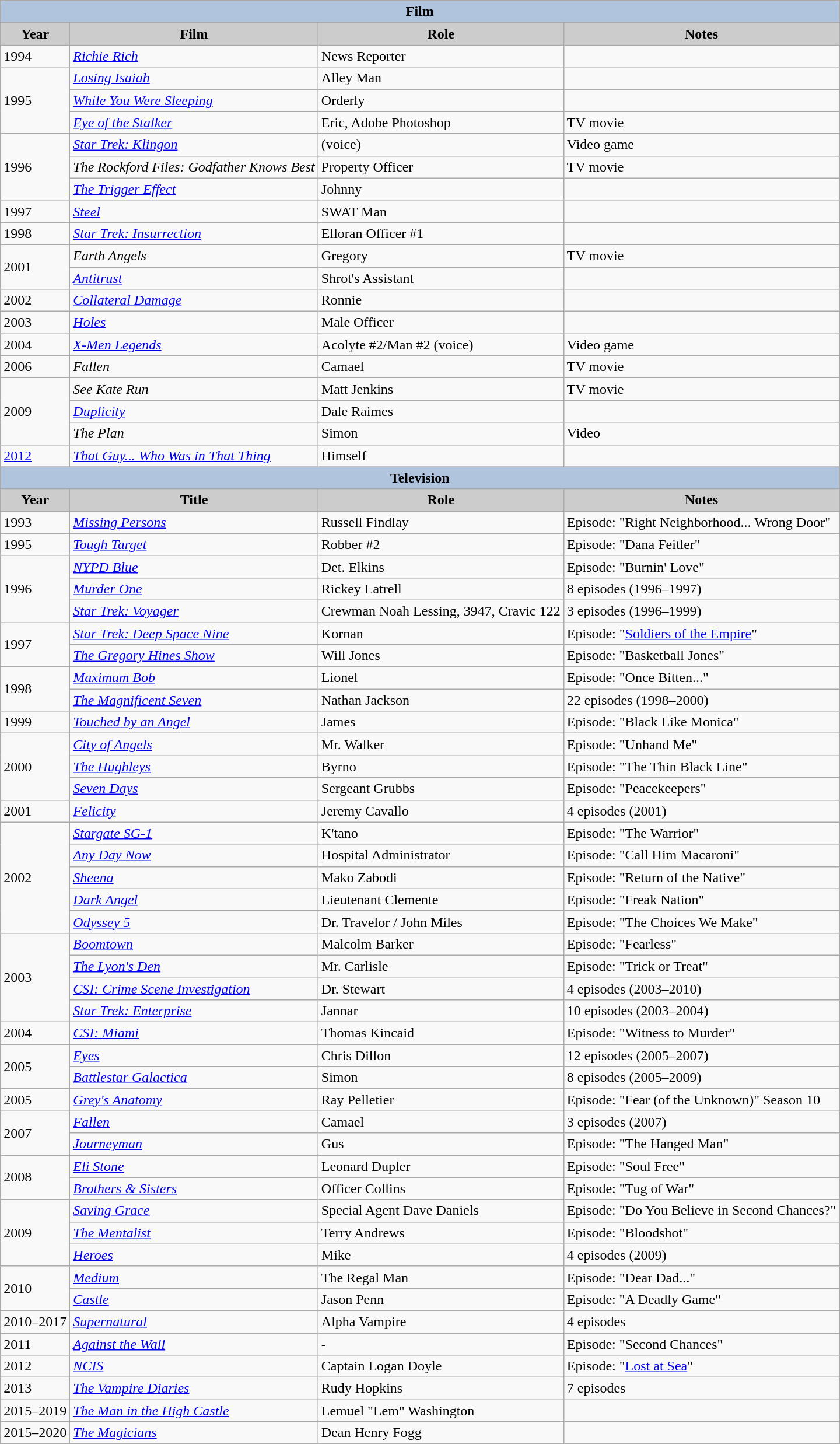<table class="wikitable">
<tr>
<th colspan=4 style="background:#B0C4DE;">Film</th>
</tr>
<tr>
<th style="background:#ccc;">Year</th>
<th style="background:#ccc;">Film</th>
<th style="background:#ccc;">Role</th>
<th style="background:#ccc;">Notes</th>
</tr>
<tr>
<td>1994</td>
<td><em><a href='#'>Richie Rich</a></em></td>
<td>News Reporter</td>
<td></td>
</tr>
<tr>
<td rowspan="3">1995</td>
<td><em><a href='#'>Losing Isaiah</a></em></td>
<td>Alley Man</td>
<td></td>
</tr>
<tr>
<td><em><a href='#'>While You Were Sleeping</a></em></td>
<td>Orderly</td>
<td></td>
</tr>
<tr>
<td><em><a href='#'>Eye of the Stalker</a></em></td>
<td>Eric, Adobe Photoshop</td>
<td>TV movie</td>
</tr>
<tr>
<td rowspan="3">1996</td>
<td><em><a href='#'>Star Trek: Klingon</a></em></td>
<td>(voice)</td>
<td>Video game</td>
</tr>
<tr>
<td><em>The Rockford Files: Godfather Knows Best</em></td>
<td>Property Officer</td>
<td>TV movie</td>
</tr>
<tr>
<td><em><a href='#'>The Trigger Effect</a></em></td>
<td>Johnny</td>
<td></td>
</tr>
<tr>
<td>1997</td>
<td><em><a href='#'>Steel</a></em></td>
<td>SWAT Man</td>
<td></td>
</tr>
<tr>
<td>1998</td>
<td><em><a href='#'>Star Trek: Insurrection</a></em></td>
<td>Elloran Officer #1</td>
<td></td>
</tr>
<tr>
<td rowspan="2">2001</td>
<td><em>Earth Angels</em></td>
<td>Gregory</td>
<td>TV movie</td>
</tr>
<tr>
<td><em><a href='#'>Antitrust</a></em></td>
<td>Shrot's Assistant</td>
<td></td>
</tr>
<tr>
<td>2002</td>
<td><em><a href='#'>Collateral Damage</a></em></td>
<td>Ronnie</td>
<td></td>
</tr>
<tr>
<td>2003</td>
<td><em><a href='#'>Holes</a></em></td>
<td>Male Officer</td>
<td></td>
</tr>
<tr>
<td>2004</td>
<td><em><a href='#'>X-Men Legends</a></em></td>
<td>Acolyte #2/Man #2 (voice)</td>
<td>Video game</td>
</tr>
<tr>
<td>2006</td>
<td><em>Fallen</em></td>
<td>Camael</td>
<td>TV movie</td>
</tr>
<tr>
<td rowspan="3">2009</td>
<td><em>See Kate Run</em></td>
<td>Matt Jenkins</td>
<td>TV movie</td>
</tr>
<tr>
<td><em><a href='#'>Duplicity</a></em></td>
<td>Dale Raimes</td>
<td></td>
</tr>
<tr>
<td><em>The Plan</em></td>
<td>Simon</td>
<td>Video</td>
</tr>
<tr>
<td rowspan="1"><a href='#'>2012</a></td>
<td><em><a href='#'>That Guy... Who Was in That Thing</a></em></td>
<td>Himself</td>
<td></td>
</tr>
<tr style="text-align:center;">
<th colspan=4 style="background:#B0C4DE;">Television</th>
</tr>
<tr style="text-align:center;">
<th style="background:#ccc;">Year</th>
<th style="background:#ccc;">Title</th>
<th style="background:#ccc;">Role</th>
<th style="background:#ccc;">Notes</th>
</tr>
<tr>
<td>1993</td>
<td><em><a href='#'>Missing Persons</a></em></td>
<td>Russell Findlay</td>
<td>Episode: "Right Neighborhood... Wrong Door"</td>
</tr>
<tr>
<td>1995</td>
<td><em><a href='#'>Tough Target</a></em></td>
<td>Robber #2</td>
<td>Episode: "Dana Feitler"</td>
</tr>
<tr>
<td rowspan="3">1996</td>
<td><em><a href='#'>NYPD Blue</a></em></td>
<td>Det. Elkins</td>
<td>Episode: "Burnin' Love"</td>
</tr>
<tr>
<td><em><a href='#'>Murder One</a></em></td>
<td>Rickey Latrell</td>
<td>8 episodes (1996–1997)</td>
</tr>
<tr>
<td><em><a href='#'>Star Trek: Voyager</a></em></td>
<td>Crewman Noah Lessing, 3947, Cravic 122</td>
<td>3 episodes (1996–1999)</td>
</tr>
<tr>
<td rowspan="2">1997</td>
<td><em><a href='#'>Star Trek: Deep Space Nine</a></em></td>
<td>Kornan</td>
<td>Episode: "<a href='#'>Soldiers of the Empire</a>"</td>
</tr>
<tr>
<td><em><a href='#'>The Gregory Hines Show</a></em></td>
<td>Will Jones</td>
<td>Episode: "Basketball Jones"</td>
</tr>
<tr>
<td rowspan="2">1998</td>
<td><em><a href='#'>Maximum Bob</a></em></td>
<td>Lionel</td>
<td>Episode: "Once Bitten..."</td>
</tr>
<tr>
<td><em><a href='#'>The Magnificent Seven</a></em></td>
<td>Nathan Jackson</td>
<td>22 episodes (1998–2000)</td>
</tr>
<tr>
<td>1999</td>
<td><em><a href='#'>Touched by an Angel</a></em></td>
<td>James</td>
<td>Episode: "Black Like Monica"</td>
</tr>
<tr>
<td rowspan="3">2000</td>
<td><em><a href='#'>City of Angels</a></em></td>
<td>Mr. Walker</td>
<td>Episode: "Unhand Me"</td>
</tr>
<tr>
<td><em><a href='#'>The Hughleys</a></em></td>
<td>Byrno</td>
<td>Episode: "The Thin Black Line"</td>
</tr>
<tr>
<td><em><a href='#'>Seven Days</a></em></td>
<td>Sergeant Grubbs</td>
<td>Episode: "Peacekeepers"</td>
</tr>
<tr>
<td>2001</td>
<td><em><a href='#'>Felicity</a></em></td>
<td>Jeremy Cavallo</td>
<td>4 episodes (2001)</td>
</tr>
<tr>
<td rowspan="5">2002</td>
<td><em><a href='#'>Stargate SG-1</a></em></td>
<td>K'tano</td>
<td>Episode: "The Warrior"</td>
</tr>
<tr>
<td><em><a href='#'>Any Day Now</a></em></td>
<td>Hospital Administrator</td>
<td>Episode: "Call Him Macaroni"</td>
</tr>
<tr>
<td><em><a href='#'>Sheena</a></em></td>
<td>Mako Zabodi</td>
<td>Episode: "Return of the Native"</td>
</tr>
<tr>
<td><em><a href='#'>Dark Angel</a></em></td>
<td>Lieutenant Clemente</td>
<td>Episode: "Freak Nation"</td>
</tr>
<tr>
<td><em><a href='#'>Odyssey 5</a></em></td>
<td>Dr. Travelor / John Miles</td>
<td>Episode: "The Choices We Make"</td>
</tr>
<tr>
<td rowspan="4">2003</td>
<td><em><a href='#'>Boomtown</a></em></td>
<td>Malcolm Barker</td>
<td>Episode: "Fearless"</td>
</tr>
<tr>
<td><em><a href='#'>The Lyon's Den</a></em></td>
<td>Mr. Carlisle</td>
<td>Episode: "Trick or Treat"</td>
</tr>
<tr>
<td><em><a href='#'>CSI: Crime Scene Investigation</a></em></td>
<td>Dr. Stewart</td>
<td>4 episodes (2003–2010)</td>
</tr>
<tr>
<td><em><a href='#'>Star Trek: Enterprise</a></em></td>
<td>Jannar</td>
<td>10 episodes (2003–2004)</td>
</tr>
<tr>
<td>2004</td>
<td><em><a href='#'>CSI: Miami</a></em></td>
<td>Thomas Kincaid</td>
<td>Episode: "Witness to Murder"</td>
</tr>
<tr>
<td rowspan="2">2005</td>
<td><em><a href='#'>Eyes</a></em></td>
<td>Chris Dillon</td>
<td>12 episodes (2005–2007)</td>
</tr>
<tr>
<td><em><a href='#'>Battlestar Galactica</a></em></td>
<td>Simon</td>
<td>8 episodes (2005–2009)</td>
</tr>
<tr>
<td>2005</td>
<td><em><a href='#'>Grey's Anatomy</a></em></td>
<td>Ray Pelletier</td>
<td>Episode: "Fear (of the Unknown)" Season 10</td>
</tr>
<tr>
<td rowspan="2">2007</td>
<td><em><a href='#'>Fallen</a></em></td>
<td>Camael</td>
<td>3 episodes (2007)</td>
</tr>
<tr>
<td><em><a href='#'>Journeyman</a></em></td>
<td>Gus</td>
<td>Episode: "The Hanged Man"</td>
</tr>
<tr>
<td rowspan="2">2008</td>
<td><em><a href='#'>Eli Stone</a></em></td>
<td>Leonard Dupler</td>
<td>Episode: "Soul Free"</td>
</tr>
<tr>
<td><em><a href='#'>Brothers & Sisters</a></em></td>
<td>Officer Collins</td>
<td>Episode: "Tug of War"</td>
</tr>
<tr>
<td rowspan="3">2009</td>
<td><em><a href='#'>Saving Grace</a></em></td>
<td>Special Agent Dave Daniels</td>
<td>Episode: "Do You Believe in Second Chances?"</td>
</tr>
<tr>
<td><em><a href='#'>The Mentalist</a></em></td>
<td>Terry Andrews</td>
<td>Episode: "Bloodshot"</td>
</tr>
<tr>
<td><em><a href='#'>Heroes</a></em></td>
<td>Mike</td>
<td>4 episodes (2009)</td>
</tr>
<tr>
<td rowspan="2">2010</td>
<td><em><a href='#'>Medium</a></em></td>
<td>The Regal Man</td>
<td>Episode: "Dear Dad..."</td>
</tr>
<tr>
<td><em><a href='#'>Castle</a></em></td>
<td>Jason Penn</td>
<td>Episode: "A Deadly Game"</td>
</tr>
<tr>
<td>2010–2017</td>
<td><em><a href='#'>Supernatural</a></em></td>
<td>Alpha Vampire</td>
<td>4 episodes</td>
</tr>
<tr>
<td>2011</td>
<td><em><a href='#'>Against the Wall</a></em></td>
<td>-</td>
<td>Episode: "Second Chances"</td>
</tr>
<tr>
<td>2012</td>
<td><em><a href='#'>NCIS</a></em></td>
<td>Captain Logan Doyle</td>
<td>Episode: "<a href='#'>Lost at Sea</a>"</td>
</tr>
<tr>
<td>2013</td>
<td><em><a href='#'>The Vampire Diaries</a></em></td>
<td>Rudy Hopkins</td>
<td>7 episodes</td>
</tr>
<tr>
<td>2015–2019</td>
<td><em><a href='#'>The Man in the High Castle</a></em></td>
<td>Lemuel "Lem" Washington</td>
<td></td>
</tr>
<tr>
<td>2015–2020</td>
<td><em><a href='#'>The Magicians</a></em></td>
<td>Dean Henry Fogg</td>
<td></td>
</tr>
</table>
